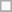<table class="wikitable mw-collapsible mw-collapsed">
<tr>
<td></td>
</tr>
<tr>
</tr>
</table>
